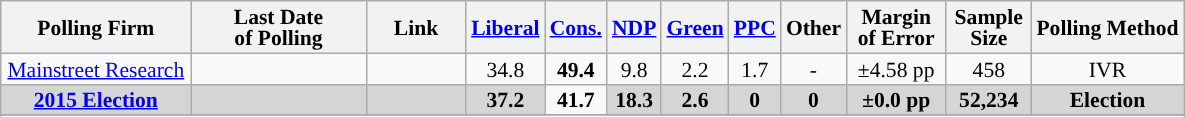<table class="wikitable sortable" style="text-align:center;font-size:90%;line-height:14px;">
<tr style="background:#e9e9e9;">
<th style="width:120px">Polling Firm</th>
<th style="width:110px">Last Date<br>of Polling</th>
<th style="width:60px" class="unsortable">Link</th>
<th style="background-color:"><strong><a href='#'>Liberal</a></strong></th>
<th style="background-color:"><strong><a href='#'>Cons.</a></strong></th>
<th style="background-color:"><strong><a href='#'>NDP</a></strong></th>
<th style="background-color:"><strong><a href='#'>Green</a></strong></th>
<th style="background-color:"><strong><a href='#'>PPC</a></strong></th>
<th style="background-color:"><strong>Other</strong></th>
<th style="width:60px;" class="unsortable">Margin<br>of Error</th>
<th style="width:50px;" class="unsortable">Sample<br>Size</th>
<th class="unsortable">Polling Method</th>
</tr>
<tr>
<td><a href='#'>Mainstreet Research</a></td>
<td></td>
<td></td>
<td>34.8</td>
<td><strong>49.4</strong></td>
<td>9.8</td>
<td>2.2</td>
<td>1.7</td>
<td>-</td>
<td>±4.58 pp</td>
<td>458</td>
<td>IVR</td>
</tr>
<tr>
<td style="background:#D5D5D5"><strong><a href='#'>2015 Election</a></strong></td>
<td style="background:#D5D5D5"><strong></strong></td>
<td style="background:#D5D5D5"></td>
<td style="background:#D5D5D5"><strong>37.2</strong></td>
<td><strong>41.7</strong></td>
<td style="background:#D5D5D5"><strong>18.3</strong></td>
<td style="background:#D5D5D5"><strong>2.6</strong></td>
<td style="background:#D5D5D5"><strong>0</strong></td>
<td style="background:#D5D5D5"><strong>0</strong></td>
<td style="background:#D5D5D5"><strong>±0.0 pp</strong></td>
<td style="background:#D5D5D5"><strong>52,234</strong></td>
<td style="background:#D5D5D5"><strong>Election</strong></td>
</tr>
<tr>
</tr>
<tr>
</tr>
</table>
